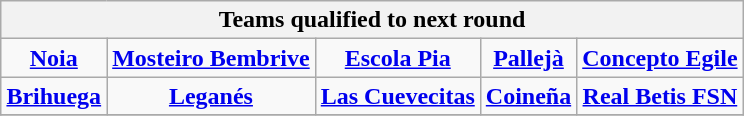<table class="wikitable" style="text-align: center; margin: 0 auto;">
<tr>
<th colspan=5>Teams qualified to next round</th>
</tr>
<tr>
<td><strong><a href='#'>Noia</a></strong></td>
<td><strong><a href='#'>Mosteiro Bembrive</a></strong></td>
<td><strong><a href='#'>Escola Pia</a></strong></td>
<td><strong><a href='#'>Pallejà</a></strong></td>
<td><strong><a href='#'>Concepto Egile</a></strong></td>
</tr>
<tr>
<td><strong><a href='#'>Brihuega</a></strong></td>
<td><strong><a href='#'>Leganés</a></strong></td>
<td><strong><a href='#'>Las Cuevecitas</a></strong></td>
<td><strong><a href='#'>Coineña</a></strong></td>
<td><strong><a href='#'>Real Betis FSN</a></strong></td>
</tr>
<tr>
</tr>
</table>
